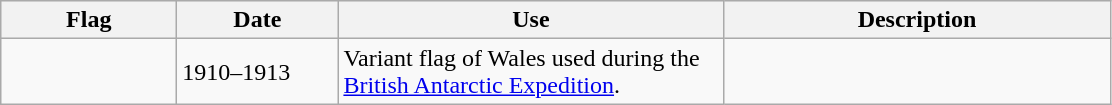<table class="wikitable">
<tr style="background:#efefef;">
<th style="width:110px;">Flag</th>
<th style="width:100px;">Date</th>
<th style="width:250px;">Use</th>
<th style="width:250px;">Description</th>
</tr>
<tr>
<td></td>
<td>1910–1913</td>
<td>Variant flag of Wales used during the <a href='#'>British Antarctic Expedition</a>.</td>
<td></td>
</tr>
</table>
